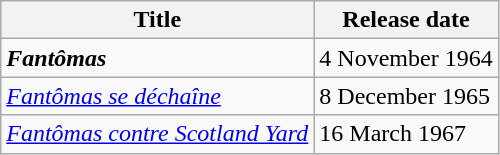<table class="wikitable">
<tr>
<th>Title</th>
<th>Release date</th>
</tr>
<tr>
<td><strong><em>Fantômas</em></strong></td>
<td>4 November 1964</td>
</tr>
<tr>
<td><em><a href='#'>Fantômas se déchaîne</a></em></td>
<td>8 December 1965</td>
</tr>
<tr>
<td><em><a href='#'>Fantômas contre Scotland Yard</a></em></td>
<td>16 March 1967</td>
</tr>
</table>
